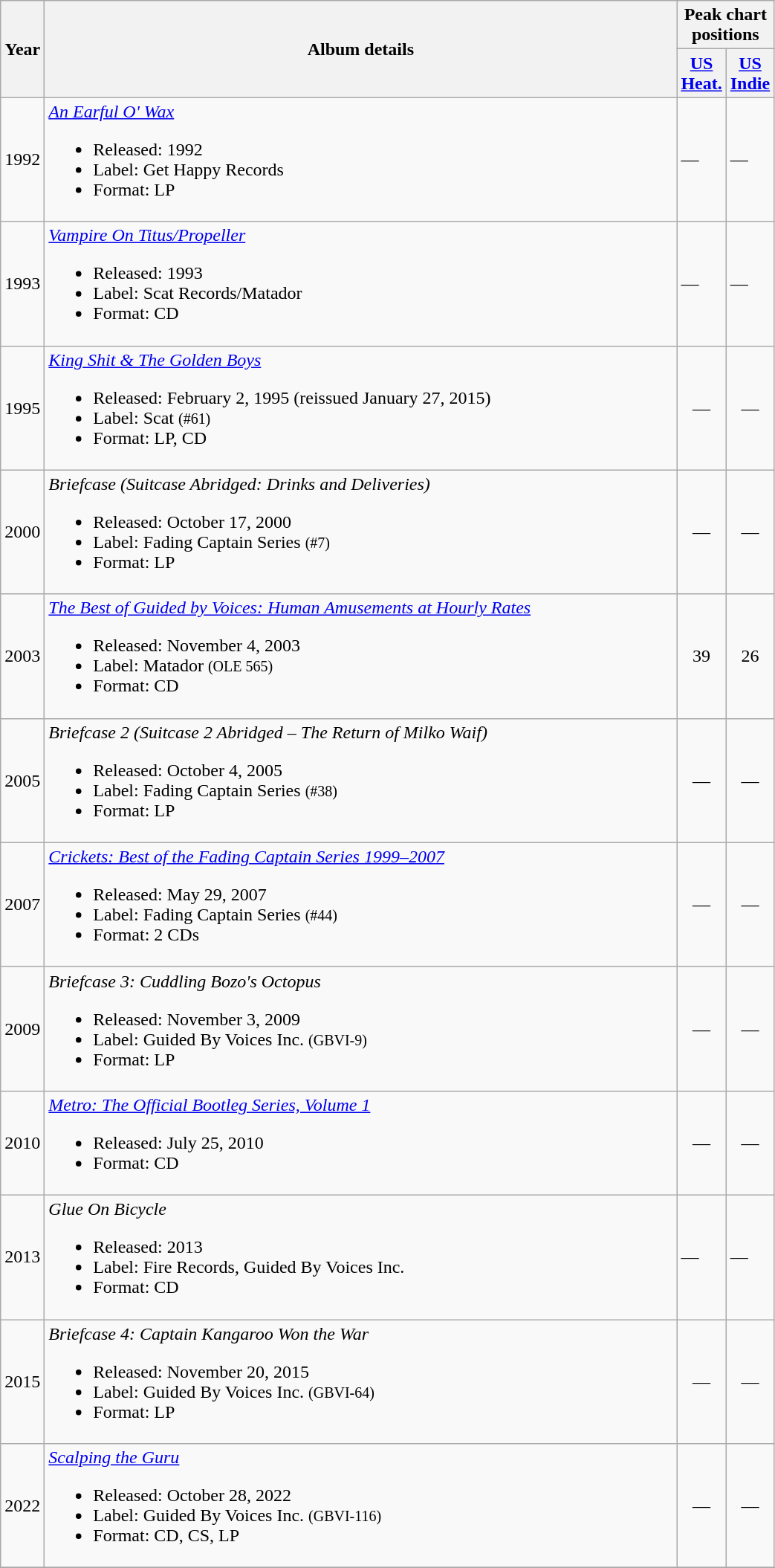<table class="wikitable">
<tr ">
<th rowspan="2">Year</th>
<th rowspan="2" style="width:35em;">Album details</th>
<th colspan="2">Peak chart positions</th>
</tr>
<tr>
<th style="width:2em;"><a href='#'>US<br>Heat.</a><br></th>
<th style="width:2em;"><a href='#'>US<br>Indie</a><br></th>
</tr>
<tr>
<td>1992</td>
<td><em><a href='#'>An Earful O' Wax</a></em><br><ul><li>Released: 1992</li><li>Label: Get Happy Records</li><li>Format: LP</li></ul></td>
<td>—</td>
<td>—</td>
</tr>
<tr>
<td>1993</td>
<td><em><a href='#'>Vampire On Titus/Propeller</a></em><br><ul><li>Released: 1993</li><li>Label: Scat Records/Matador</li><li>Format: CD</li></ul></td>
<td>—</td>
<td>—</td>
</tr>
<tr>
<td>1995</td>
<td><em><a href='#'>King Shit & The Golden Boys</a></em><br><ul><li>Released: February 2, 1995 (reissued January 27, 2015)</li><li>Label: Scat <small>(#61)</small></li><li>Format: LP, CD</li></ul></td>
<td style="text-align:center;">—</td>
<td style="text-align:center;">—</td>
</tr>
<tr>
<td>2000</td>
<td><em>Briefcase (Suitcase Abridged: Drinks and Deliveries)</em><br><ul><li>Released: October 17, 2000</li><li>Label: Fading Captain Series <small>(#7)</small></li><li>Format: LP</li></ul></td>
<td style="text-align:center;">—</td>
<td style="text-align:center;">—</td>
</tr>
<tr>
<td>2003</td>
<td><em><a href='#'>The Best of Guided by Voices: Human Amusements at Hourly Rates</a></em><br><ul><li>Released: November 4, 2003</li><li>Label: Matador <small>(OLE 565)</small></li><li>Format: CD</li></ul></td>
<td style="text-align:center;">39</td>
<td style="text-align:center;">26</td>
</tr>
<tr>
<td>2005</td>
<td><em>Briefcase 2 (Suitcase 2 Abridged – The Return of Milko Waif)</em><br><ul><li>Released: October 4, 2005</li><li>Label: Fading Captain Series <small>(#38)</small></li><li>Format: LP</li></ul></td>
<td style="text-align:center;">—</td>
<td style="text-align:center;">—</td>
</tr>
<tr>
<td>2007</td>
<td><em><a href='#'>Crickets: Best of the Fading Captain Series 1999–2007</a></em><br><ul><li>Released: May 29, 2007</li><li>Label: Fading Captain Series <small>(#44)</small></li><li>Format: 2 CDs</li></ul></td>
<td style="text-align:center;">—</td>
<td style="text-align:center;">—</td>
</tr>
<tr>
<td>2009</td>
<td><em>Briefcase 3: Cuddling Bozo's Octopus</em><br><ul><li>Released: November 3, 2009</li><li>Label: Guided By Voices Inc. <small>(GBVI-9)</small></li><li>Format: LP</li></ul></td>
<td style="text-align:center;">—</td>
<td style="text-align:center;">—</td>
</tr>
<tr>
<td>2010</td>
<td><em><a href='#'>Metro: The Official Bootleg Series, Volume 1</a></em><br><ul><li>Released: July 25, 2010</li><li>Format: CD</li></ul></td>
<td style="text-align:center;">—</td>
<td style="text-align:center;">—</td>
</tr>
<tr>
<td>2013</td>
<td><em>Glue On Bicycle</em><br><ul><li>Released: 2013</li><li>Label: Fire Records, Guided By Voices Inc.</li><li>Format: CD</li></ul></td>
<td>—</td>
<td>—</td>
</tr>
<tr>
<td>2015</td>
<td><em>Briefcase 4: Captain Kangaroo Won the War</em><br><ul><li>Released: November 20, 2015</li><li>Label: Guided By Voices Inc. <small>(GBVI-64)</small></li><li>Format: LP</li></ul></td>
<td style="text-align:center;">—</td>
<td style="text-align:center;">—</td>
</tr>
<tr>
<td>2022</td>
<td><em><a href='#'>Scalping the Guru</a></em><br><ul><li>Released: October 28, 2022</li><li>Label: Guided By Voices Inc. <small>(GBVI-116)</small></li><li>Format: CD, CS, LP</li></ul></td>
<td style="text-align:center;">—</td>
<td style="text-align:center;">—</td>
</tr>
<tr>
</tr>
</table>
